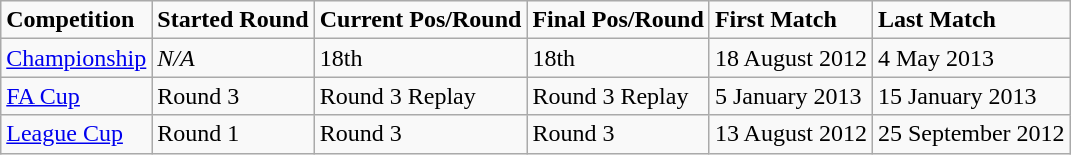<table class="wikitable">
<tr>
<td><strong>Competition</strong></td>
<td><strong>Started Round</strong></td>
<td><strong>Current Pos/Round</strong></td>
<td><strong>Final Pos/Round</strong></td>
<td><strong>First Match</strong></td>
<td><strong>Last Match</strong></td>
</tr>
<tr>
<td><a href='#'>Championship</a></td>
<td><em>N/A</em></td>
<td>18th</td>
<td>18th</td>
<td>18 August 2012</td>
<td>4 May 2013</td>
</tr>
<tr>
<td><a href='#'>FA Cup</a></td>
<td>Round 3</td>
<td>Round 3 Replay</td>
<td>Round 3 Replay</td>
<td>5 January 2013</td>
<td>15 January 2013</td>
</tr>
<tr>
<td><a href='#'>League Cup</a></td>
<td>Round 1</td>
<td>Round 3</td>
<td>Round 3</td>
<td>13 August 2012</td>
<td>25 September 2012</td>
</tr>
</table>
